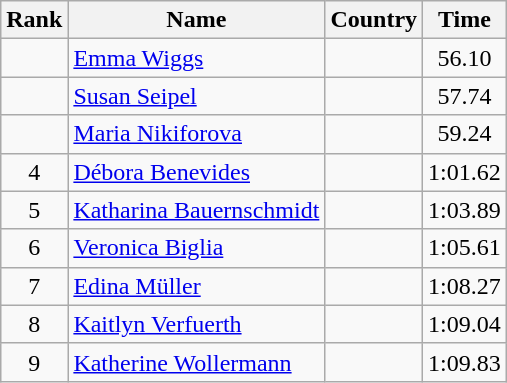<table class="wikitable" style="text-align:center">
<tr>
<th>Rank</th>
<th>Name</th>
<th>Country</th>
<th>Time</th>
</tr>
<tr>
<td></td>
<td align="left"><a href='#'>Emma Wiggs</a></td>
<td align="left"></td>
<td>56.10</td>
</tr>
<tr>
<td></td>
<td align="left"><a href='#'>Susan Seipel</a></td>
<td align="left"></td>
<td>57.74</td>
</tr>
<tr>
<td></td>
<td align="left"><a href='#'>Maria Nikiforova</a></td>
<td align="left"></td>
<td>59.24</td>
</tr>
<tr>
<td>4</td>
<td align="left"><a href='#'>Débora Benevides</a></td>
<td align="left"></td>
<td>1:01.62</td>
</tr>
<tr>
<td>5</td>
<td align="left"><a href='#'>Katharina Bauernschmidt</a></td>
<td align="left"></td>
<td>1:03.89</td>
</tr>
<tr>
<td>6</td>
<td align="left"><a href='#'>Veronica Biglia</a></td>
<td align="left"></td>
<td>1:05.61</td>
</tr>
<tr>
<td>7</td>
<td align="left"><a href='#'>Edina Müller</a></td>
<td align="left"></td>
<td>1:08.27</td>
</tr>
<tr>
<td>8</td>
<td align="left"><a href='#'>Kaitlyn Verfuerth</a></td>
<td align="left"></td>
<td>1:09.04</td>
</tr>
<tr>
<td>9</td>
<td align="left"><a href='#'>Katherine Wollermann</a></td>
<td align="left"></td>
<td>1:09.83</td>
</tr>
</table>
